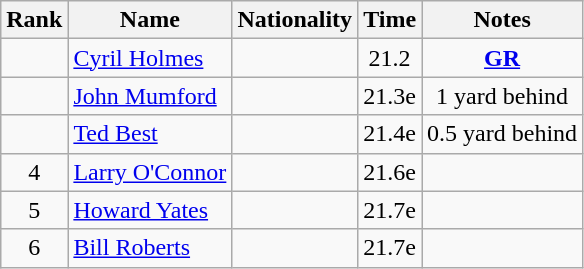<table class="wikitable sortable" style=" text-align:center">
<tr>
<th>Rank</th>
<th>Name</th>
<th>Nationality</th>
<th>Time</th>
<th>Notes</th>
</tr>
<tr>
<td></td>
<td align=left><a href='#'>Cyril Holmes</a></td>
<td align=left></td>
<td>21.2</td>
<td><strong><a href='#'>GR</a></strong></td>
</tr>
<tr>
<td></td>
<td align=left><a href='#'>John Mumford</a></td>
<td align=left></td>
<td>21.3e</td>
<td>1 yard behind</td>
</tr>
<tr>
<td></td>
<td align=left><a href='#'>Ted Best</a></td>
<td align=left></td>
<td>21.4e</td>
<td>0.5 yard behind</td>
</tr>
<tr>
<td>4</td>
<td align=left><a href='#'>Larry O'Connor</a></td>
<td align=left></td>
<td>21.6e</td>
<td></td>
</tr>
<tr>
<td>5</td>
<td align=left><a href='#'>Howard Yates</a></td>
<td align=left></td>
<td>21.7e</td>
<td></td>
</tr>
<tr>
<td>6</td>
<td align=left><a href='#'>Bill Roberts</a></td>
<td align=left></td>
<td>21.7e</td>
<td></td>
</tr>
</table>
